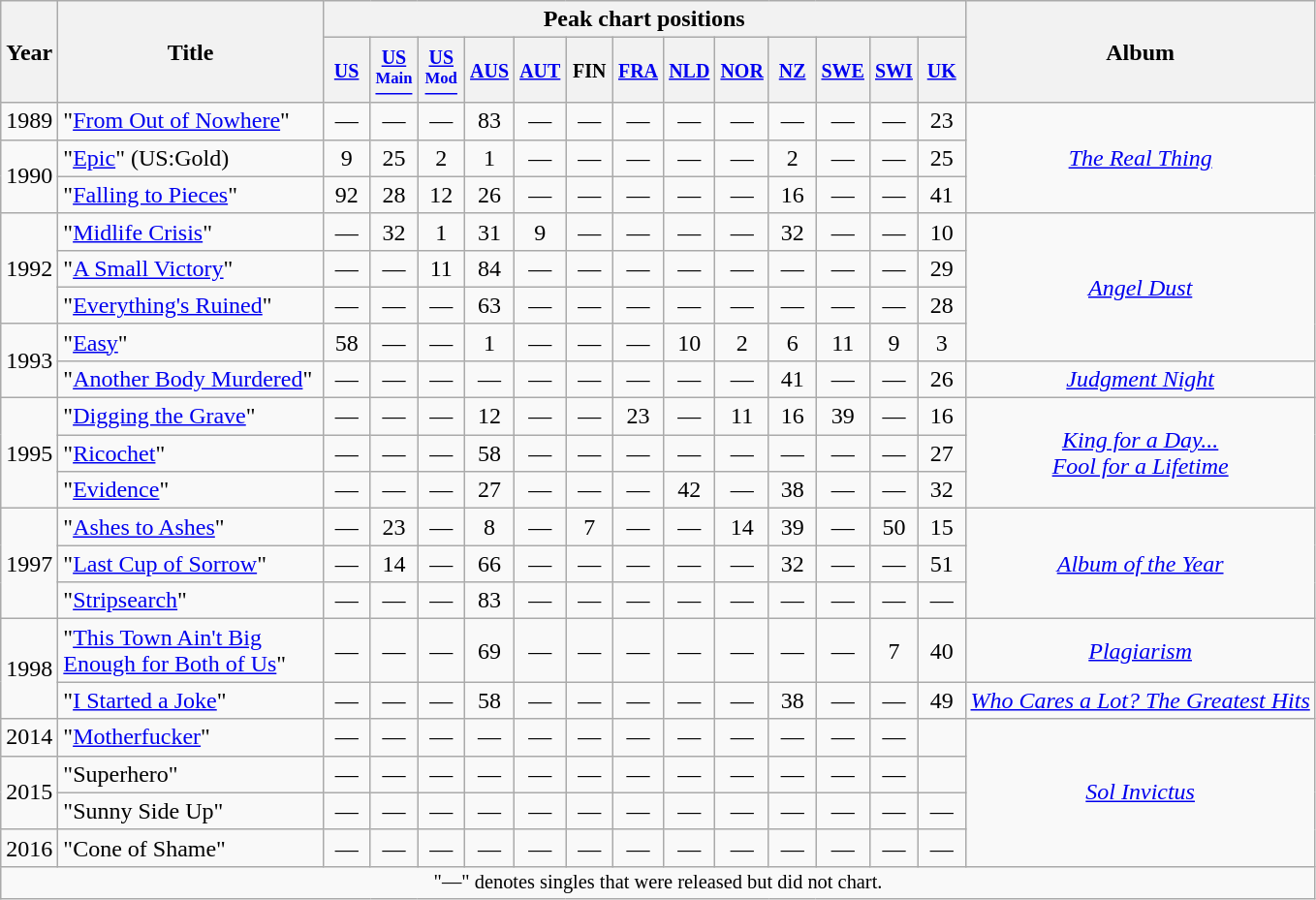<table class=wikitable style="text-align: center">
<tr>
<th rowspan="2" style="width:25px;">Year</th>
<th rowspan="2" style="width:175px;">Title</th>
<th colspan=13>Peak chart positions</th>
<th rowspan=2>Album</th>
</tr>
<tr style=valign:bottom>
<th width=25px><small><a href='#'>US</a><br> </small></th>
<th width=25px><small><a href='#'>US <sup>Main</sup></a> </small></th>
<th width=25px><small><a href='#'>US <sup>Mod</sup></a> </small></th>
<th width=25px><small><a href='#'>AUS</a><br> </small></th>
<th width=25px><small><a href='#'>AUT</a><br> </small></th>
<th width=25px><small>FIN<br> </small></th>
<th width=25px><small><a href='#'>FRA</a><br> </small></th>
<th width=25px><small><a href='#'>NLD</a><br> </small></th>
<th width=25px><small><a href='#'>NOR</a><br> </small></th>
<th width=25px><small><a href='#'>NZ</a><br> </small></th>
<th width=25px><small><a href='#'>SWE</a><br> </small></th>
<th width=25px><small><a href='#'>SWI</a><br> </small></th>
<th width=25px><small><a href='#'>UK</a><br> </small></th>
</tr>
<tr>
<td>1989</td>
<td align="left">"<a href='#'>From Out of Nowhere</a>"</td>
<td>—</td>
<td>—</td>
<td>—</td>
<td>83</td>
<td>—</td>
<td>—</td>
<td>—</td>
<td>—</td>
<td>—</td>
<td>—</td>
<td>—</td>
<td>—</td>
<td>23</td>
<td rowspan=3><em><a href='#'>The Real Thing</a></em></td>
</tr>
<tr>
<td rowspan=2>1990</td>
<td align="left">"<a href='#'>Epic</a>" (US:Gold)</td>
<td>9</td>
<td>25</td>
<td>2</td>
<td>1</td>
<td>—</td>
<td>—</td>
<td>—</td>
<td>—</td>
<td>—</td>
<td>2</td>
<td>—</td>
<td>—</td>
<td>25</td>
</tr>
<tr>
<td align="left">"<a href='#'>Falling to Pieces</a>"</td>
<td>92</td>
<td>28</td>
<td>12</td>
<td>26</td>
<td>—</td>
<td>—</td>
<td>—</td>
<td>—</td>
<td>—</td>
<td>16</td>
<td>—</td>
<td>—</td>
<td>41</td>
</tr>
<tr>
<td rowspan=3>1992</td>
<td align="left">"<a href='#'>Midlife Crisis</a>"</td>
<td>—</td>
<td>32</td>
<td>1</td>
<td>31</td>
<td>9</td>
<td>—</td>
<td>—</td>
<td>—</td>
<td>—</td>
<td>32</td>
<td>—</td>
<td>—</td>
<td>10</td>
<td rowspan=4 style=font-weight:normal;><em><a href='#'>Angel Dust</a></em></td>
</tr>
<tr>
<td align="left">"<a href='#'>A Small Victory</a>"</td>
<td>—</td>
<td>—</td>
<td>11</td>
<td>84</td>
<td>—</td>
<td>—</td>
<td>—</td>
<td>—</td>
<td>—</td>
<td>—</td>
<td>—</td>
<td>—</td>
<td>29</td>
</tr>
<tr>
<td align="left">"<a href='#'>Everything's Ruined</a>"</td>
<td>—</td>
<td>—</td>
<td>—</td>
<td>63</td>
<td>—</td>
<td>—</td>
<td>—</td>
<td>—</td>
<td>—</td>
<td>—</td>
<td>—</td>
<td>—</td>
<td>28</td>
</tr>
<tr>
<td rowspan=2>1993</td>
<td align="left">"<a href='#'>Easy</a>"</td>
<td>58</td>
<td>—</td>
<td>—</td>
<td>1</td>
<td>—</td>
<td>—</td>
<td>—</td>
<td>10</td>
<td>2</td>
<td>6</td>
<td>11</td>
<td>9</td>
<td>3</td>
</tr>
<tr>
<td align="left">"<a href='#'>Another Body Murdered</a>"</td>
<td>—</td>
<td>—</td>
<td>—</td>
<td>—</td>
<td>—</td>
<td>—</td>
<td>—</td>
<td>—</td>
<td>—</td>
<td>41</td>
<td>—</td>
<td>—</td>
<td>26</td>
<td><em><a href='#'>Judgment Night</a></em></td>
</tr>
<tr>
<td rowspan=3>1995</td>
<td align="left">"<a href='#'>Digging the Grave</a>"</td>
<td>—</td>
<td>—</td>
<td>—</td>
<td>12</td>
<td>—</td>
<td>—</td>
<td>23</td>
<td>—</td>
<td>11</td>
<td>16</td>
<td>39</td>
<td>—</td>
<td>16</td>
<td rowspan=3 style=font-weight:normal;><em><a href='#'>King for a Day...<br>Fool for a Lifetime</a></em></td>
</tr>
<tr>
<td align="left">"<a href='#'>Ricochet</a>"</td>
<td>—</td>
<td>—</td>
<td>—</td>
<td>58</td>
<td>—</td>
<td>—</td>
<td>—</td>
<td>—</td>
<td>—</td>
<td>—</td>
<td>—</td>
<td>—</td>
<td>27</td>
</tr>
<tr>
<td align="left">"<a href='#'>Evidence</a>"</td>
<td>—</td>
<td>—</td>
<td>—</td>
<td>27</td>
<td>—</td>
<td>—</td>
<td>—</td>
<td>42</td>
<td>—</td>
<td>38</td>
<td>—</td>
<td>—</td>
<td>32</td>
</tr>
<tr>
<td rowspan=3>1997</td>
<td align="left">"<a href='#'>Ashes to Ashes</a>"</td>
<td>—</td>
<td>23</td>
<td>—</td>
<td>8</td>
<td>—</td>
<td>7</td>
<td>—</td>
<td>—</td>
<td>14</td>
<td>39</td>
<td>—</td>
<td>50</td>
<td>15</td>
<td rowspan=3><em><a href='#'>Album of the Year</a></em></td>
</tr>
<tr>
<td align="left">"<a href='#'>Last Cup of Sorrow</a>"</td>
<td>—</td>
<td>14</td>
<td>—</td>
<td>66</td>
<td>—</td>
<td>—</td>
<td>—</td>
<td>—</td>
<td>—</td>
<td>32</td>
<td>—</td>
<td>—</td>
<td>51</td>
</tr>
<tr>
<td align="left">"<a href='#'>Stripsearch</a>"</td>
<td>—</td>
<td>—</td>
<td>—</td>
<td>83</td>
<td>—</td>
<td>—</td>
<td>—</td>
<td>—</td>
<td>—</td>
<td>—</td>
<td>—</td>
<td>—</td>
<td>—</td>
</tr>
<tr>
<td rowspan=2>1998</td>
<td align="left">"<a href='#'>This Town Ain't Big Enough for Both of Us</a>"</td>
<td>—</td>
<td>—</td>
<td>—</td>
<td>69</td>
<td>—</td>
<td>—</td>
<td>—</td>
<td>—</td>
<td>—</td>
<td>—</td>
<td>—</td>
<td>7</td>
<td>40</td>
<td><em><a href='#'>Plagiarism</a></em></td>
</tr>
<tr>
<td align="left">"<a href='#'>I Started a Joke</a>"</td>
<td>—</td>
<td>—</td>
<td>—</td>
<td>58</td>
<td>—</td>
<td>—</td>
<td>—</td>
<td>—</td>
<td>—</td>
<td>38</td>
<td>—</td>
<td>—</td>
<td>49</td>
<td style=font-weight:normal;><em><a href='#'>Who Cares a Lot? The Greatest Hits</a></em></td>
</tr>
<tr>
<td>2014</td>
<td align="left">"<a href='#'>Motherfucker</a>"</td>
<td>—</td>
<td>—</td>
<td>—</td>
<td>—</td>
<td>—</td>
<td>—</td>
<td>—</td>
<td>—</td>
<td>—</td>
<td>—</td>
<td>—</td>
<td>—</td>
<td></td>
<td rowspan=4 style=font-weight:normal;><em><a href='#'>Sol Invictus</a></em></td>
</tr>
<tr>
<td rowspan=2>2015</td>
<td align="left">"Superhero"</td>
<td>—</td>
<td>—</td>
<td>—</td>
<td>—</td>
<td>—</td>
<td>—</td>
<td>—</td>
<td>—</td>
<td>—</td>
<td>—</td>
<td>—</td>
<td>—</td>
<td></td>
</tr>
<tr>
<td align="left">"Sunny Side Up"</td>
<td>—</td>
<td>—</td>
<td>—</td>
<td>—</td>
<td>—</td>
<td>—</td>
<td>—</td>
<td>—</td>
<td>—</td>
<td>—</td>
<td>—</td>
<td>—</td>
<td>—</td>
</tr>
<tr>
<td>2016</td>
<td align="left">"Cone of Shame"</td>
<td>—</td>
<td>—</td>
<td>—</td>
<td>—</td>
<td>—</td>
<td>—</td>
<td>—</td>
<td>—</td>
<td>—</td>
<td>—</td>
<td>—</td>
<td>—</td>
<td>—</td>
</tr>
<tr>
<td colspan=16 style=font-size:85%;>"—" denotes singles that were released but did not chart.</td>
</tr>
</table>
